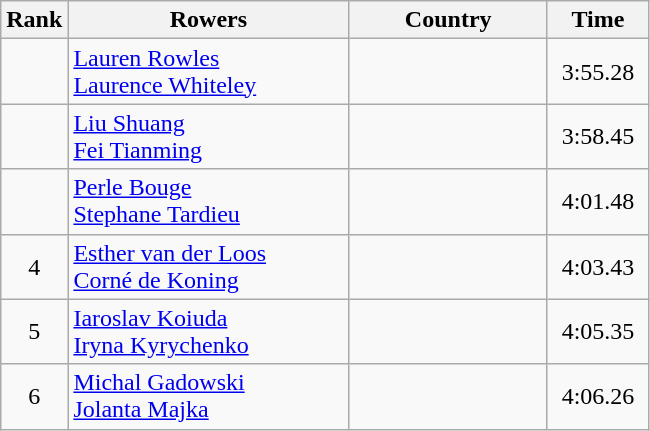<table class="wikitable" style="text-align:center">
<tr>
<th>Rank</th>
<th width=180>Rowers</th>
<th width=125>Country</th>
<th width=60>Time</th>
</tr>
<tr>
<td></td>
<td style="text-align:left"><a href='#'>Lauren Rowles</a><br><a href='#'>Laurence Whiteley</a></td>
<td style="text-align:left"></td>
<td>3:55.28</td>
</tr>
<tr>
<td></td>
<td style="text-align:left"><a href='#'>Liu Shuang</a><br><a href='#'>Fei Tianming</a></td>
<td style="text-align:left"></td>
<td>3:58.45</td>
</tr>
<tr>
<td></td>
<td style="text-align:left"><a href='#'>Perle Bouge</a><br><a href='#'>Stephane Tardieu</a></td>
<td style="text-align:left"></td>
<td>4:01.48</td>
</tr>
<tr>
<td>4</td>
<td style="text-align:left"><a href='#'>Esther van der Loos</a><br><a href='#'>Corné de Koning</a></td>
<td style="text-align:left"></td>
<td>4:03.43</td>
</tr>
<tr>
<td>5</td>
<td style="text-align:left"><a href='#'>Iaroslav Koiuda</a><br><a href='#'>Iryna Kyrychenko</a></td>
<td style="text-align:left"></td>
<td>4:05.35</td>
</tr>
<tr>
<td>6</td>
<td style="text-align:left"><a href='#'>Michal Gadowski</a><br><a href='#'>Jolanta Majka</a></td>
<td style="text-align:left"></td>
<td>4:06.26</td>
</tr>
</table>
